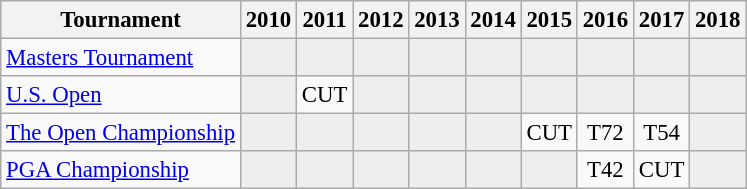<table class="wikitable" style="font-size:95%;text-align:center;">
<tr>
<th>Tournament</th>
<th>2010</th>
<th>2011</th>
<th>2012</th>
<th>2013</th>
<th>2014</th>
<th>2015</th>
<th>2016</th>
<th>2017</th>
<th>2018</th>
</tr>
<tr>
<td align=left><a href='#'>Masters Tournament</a></td>
<td style="background:#eeeeee;"></td>
<td style="background:#eeeeee;"></td>
<td style="background:#eeeeee;"></td>
<td style="background:#eeeeee;"></td>
<td style="background:#eeeeee;"></td>
<td style="background:#eeeeee;"></td>
<td style="background:#eeeeee;"></td>
<td style="background:#eeeeee;"></td>
<td style="background:#eeeeee;"></td>
</tr>
<tr>
<td align=left><a href='#'>U.S. Open</a></td>
<td style="background:#eeeeee;"></td>
<td>CUT</td>
<td style="background:#eeeeee;"></td>
<td style="background:#eeeeee;"></td>
<td style="background:#eeeeee;"></td>
<td style="background:#eeeeee;"></td>
<td style="background:#eeeeee;"></td>
<td style="background:#eeeeee;"></td>
<td style="background:#eeeeee;"></td>
</tr>
<tr>
<td align=left><a href='#'>The Open Championship</a></td>
<td style="background:#eeeeee;"></td>
<td style="background:#eeeeee;"></td>
<td style="background:#eeeeee;"></td>
<td style="background:#eeeeee;"></td>
<td style="background:#eeeeee;"></td>
<td>CUT</td>
<td>T72</td>
<td>T54</td>
<td style="background:#eeeeee;"></td>
</tr>
<tr>
<td align=left><a href='#'>PGA Championship</a></td>
<td style="background:#eeeeee;"></td>
<td style="background:#eeeeee;"></td>
<td style="background:#eeeeee;"></td>
<td style="background:#eeeeee;"></td>
<td style="background:#eeeeee;"></td>
<td style="background:#eeeeee;"></td>
<td>T42</td>
<td>CUT</td>
<td style="background:#eeeeee;"></td>
</tr>
</table>
